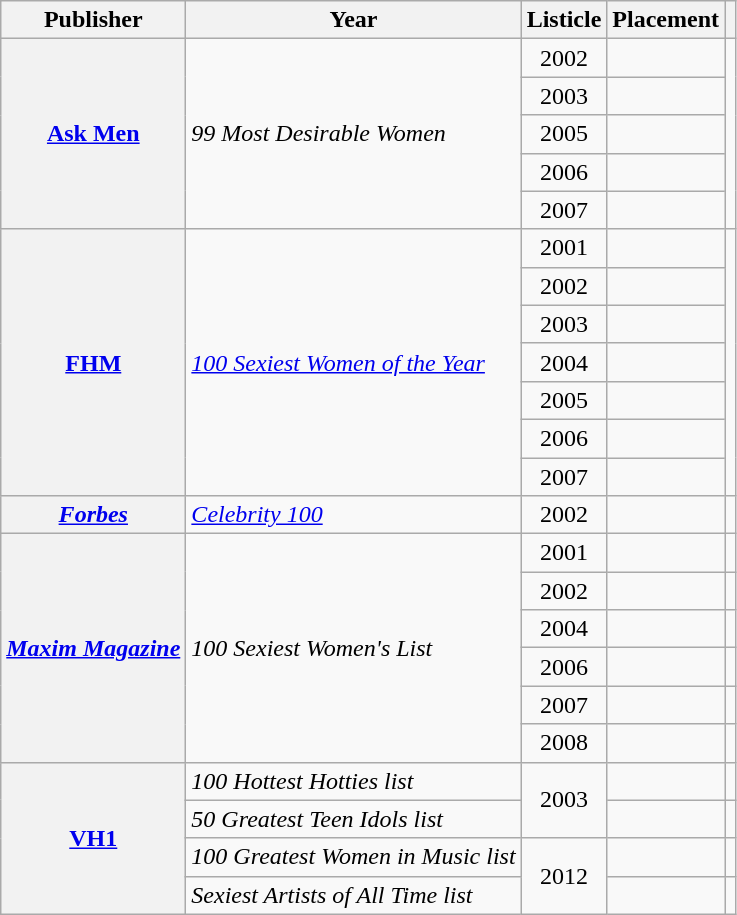<table class="wikitable plainrowheaders sortable" style="margin-right: 0;">
<tr>
<th scope="col">Publisher</th>
<th scope="col">Year</th>
<th scope="col">Listicle</th>
<th scope="col">Placement</th>
<th scope="col" class="unsortable"></th>
</tr>
<tr>
<th scope="row" rowspan="5"><a href='#'>Ask Men</a></th>
<td rowspan="5"><em>99 Most Desirable Women</em></td>
<td style="text-align:center;">2002</td>
<td></td>
<td style="text-align:center;" rowspan="5"></td>
</tr>
<tr>
<td style="text-align:center;">2003</td>
<td></td>
</tr>
<tr>
<td style="text-align:center;">2005</td>
<td></td>
</tr>
<tr>
<td style="text-align:center;">2006</td>
<td></td>
</tr>
<tr>
<td style="text-align:center;">2007</td>
<td></td>
</tr>
<tr>
<th scope="row" rowspan="7"><a href='#'>FHM</a></th>
<td rowspan="7"><em><a href='#'>100 Sexiest Women of the Year</a></em></td>
<td style="text-align:center;">2001</td>
<td></td>
<td style="text-align:center;" rowspan="7"></td>
</tr>
<tr>
<td style="text-align:center;">2002</td>
<td></td>
</tr>
<tr>
<td style="text-align:center;">2003</td>
<td></td>
</tr>
<tr>
<td style="text-align:center;">2004</td>
<td></td>
</tr>
<tr>
<td style="text-align:center;">2005</td>
<td></td>
</tr>
<tr>
<td style="text-align:center;">2006</td>
<td></td>
</tr>
<tr>
<td style="text-align:center;">2007</td>
<td></td>
</tr>
<tr>
<th scope="row"><em><a href='#'>Forbes</a></em></th>
<td><em><a href='#'>Celebrity 100</a></em></td>
<td style="text-align:center;">2002</td>
<td></td>
<td style="text-align:center;"></td>
</tr>
<tr>
<th scope="row" rowspan="6"><em><a href='#'>Maxim Magazine</a></em></th>
<td rowspan=6><em>100 Sexiest Women's List</em></td>
<td style="text-align:center;">2001</td>
<td></td>
<td style="text-align:center;"></td>
</tr>
<tr>
<td style="text-align:center;">2002</td>
<td></td>
<td style="text-align:center;"></td>
</tr>
<tr>
<td style="text-align:center;">2004</td>
<td></td>
<td style="text-align:center;"></td>
</tr>
<tr>
<td style="text-align:center;">2006</td>
<td></td>
<td style="text-align:center;"></td>
</tr>
<tr>
<td style="text-align:center;">2007</td>
<td></td>
<td style="text-align:center;"></td>
</tr>
<tr>
<td style="text-align:center;">2008</td>
<td></td>
<td style="text-align:center;"></td>
</tr>
<tr>
<th scope="row" rowspan="4"><a href='#'>VH1</a></th>
<td><em>100 Hottest Hotties list</em></td>
<td style="text-align:center;" rowspan="2">2003</td>
<td></td>
<td style="text-align:center;"></td>
</tr>
<tr>
<td><em>50 Greatest Teen Idols list</em></td>
<td></td>
<td style="text-align:center;"></td>
</tr>
<tr>
<td><em>100 Greatest Women in Music list</em></td>
<td style="text-align:center;" rowspan="2">2012</td>
<td></td>
<td style="text-align:center;"></td>
</tr>
<tr>
<td><em>Sexiest Artists of All Time list</em></td>
<td></td>
<td style="text-align:center;"></td>
</tr>
</table>
